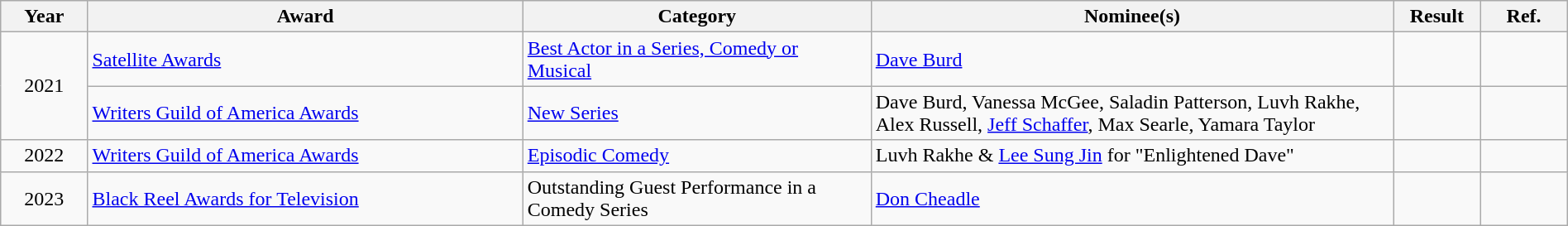<table class="wikitable" width="100%" cellpadding="5">
<tr>
<th width="5%">Year</th>
<th width="25%">Award</th>
<th width="20%">Category</th>
<th width="30%">Nominee(s)</th>
<th width="5%">Result</th>
<th width="5%">Ref.</th>
</tr>
<tr>
<td rowspan="2" style="text-align:center;">2021</td>
<td><a href='#'>Satellite Awards</a></td>
<td><a href='#'>Best Actor in a Series, Comedy or Musical</a></td>
<td><a href='#'>Dave Burd</a></td>
<td></td>
<td style="text-align:center;"></td>
</tr>
<tr>
<td><a href='#'>Writers Guild of America Awards</a></td>
<td><a href='#'>New Series</a></td>
<td>Dave Burd, Vanessa McGee, Saladin Patterson, Luvh Rakhe, Alex Russell, <a href='#'>Jeff Schaffer</a>, Max Searle, Yamara Taylor</td>
<td></td>
<td style="text-align:center;"></td>
</tr>
<tr>
<td style="text-align:center;">2022</td>
<td><a href='#'>Writers Guild of America Awards</a></td>
<td><a href='#'>Episodic Comedy</a></td>
<td>Luvh Rakhe & <a href='#'>Lee Sung Jin</a> for "Enlightened Dave"</td>
<td></td>
<td style="text-align:center;"></td>
</tr>
<tr>
<td style="text-align:center;">2023</td>
<td><a href='#'>Black Reel Awards for Television</a></td>
<td>Outstanding Guest Performance in a Comedy Series</td>
<td><a href='#'>Don Cheadle</a></td>
<td></td>
<td style="text-align:center;"></td>
</tr>
</table>
